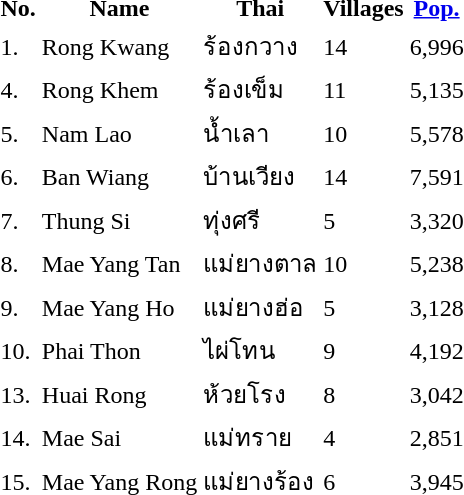<table>
<tr>
<th>No.</th>
<th>Name</th>
<th>Thai</th>
<th>Villages</th>
<th><a href='#'>Pop.</a></th>
</tr>
<tr>
<td>1.</td>
<td>Rong Kwang</td>
<td>ร้องกวาง</td>
<td>14</td>
<td>6,996</td>
</tr>
<tr>
<td>4.</td>
<td>Rong Khem</td>
<td>ร้องเข็ม</td>
<td>11</td>
<td>5,135</td>
</tr>
<tr>
<td>5.</td>
<td>Nam Lao</td>
<td>น้ำเลา</td>
<td>10</td>
<td>5,578</td>
</tr>
<tr>
<td>6.</td>
<td>Ban Wiang</td>
<td>บ้านเวียง</td>
<td>14</td>
<td>7,591</td>
</tr>
<tr>
<td>7.</td>
<td>Thung Si</td>
<td>ทุ่งศรี</td>
<td>5</td>
<td>3,320</td>
</tr>
<tr>
<td>8.</td>
<td>Mae Yang Tan</td>
<td>แม่ยางตาล</td>
<td>10</td>
<td>5,238</td>
</tr>
<tr>
<td>9.</td>
<td>Mae Yang Ho</td>
<td>แม่ยางฮ่อ</td>
<td>5</td>
<td>3,128</td>
</tr>
<tr>
<td>10.</td>
<td>Phai Thon</td>
<td>ไผ่โทน</td>
<td>9</td>
<td>4,192</td>
</tr>
<tr>
<td>13.</td>
<td>Huai Rong</td>
<td>ห้วยโรง</td>
<td>8</td>
<td>3,042</td>
</tr>
<tr>
<td>14.</td>
<td>Mae Sai</td>
<td>แม่ทราย</td>
<td>4</td>
<td>2,851</td>
</tr>
<tr>
<td>15.</td>
<td>Mae Yang Rong</td>
<td>แม่ยางร้อง</td>
<td>6</td>
<td>3,945</td>
</tr>
</table>
